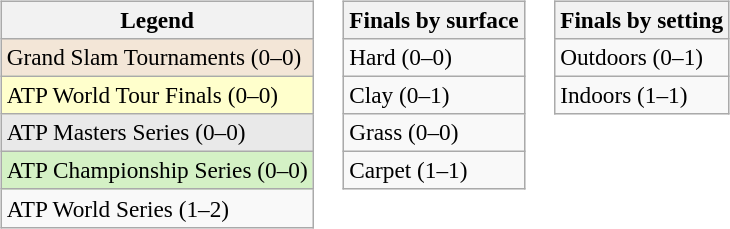<table>
<tr valign=top>
<td><br><table class=wikitable style=font-size:97%>
<tr>
<th>Legend</th>
</tr>
<tr style="background:#f3e6d7;">
<td>Grand Slam Tournaments (0–0)</td>
</tr>
<tr style="background:#ffc;">
<td>ATP World Tour Finals (0–0)</td>
</tr>
<tr style="background:#e9e9e9;">
<td>ATP Masters Series (0–0)</td>
</tr>
<tr style="background:#d4f1c5;">
<td>ATP Championship Series (0–0)</td>
</tr>
<tr>
<td>ATP World Series (1–2)</td>
</tr>
</table>
</td>
<td><br><table class=wikitable style=font-size:97%>
<tr>
<th>Finals by surface</th>
</tr>
<tr>
<td>Hard (0–0)</td>
</tr>
<tr>
<td>Clay (0–1)</td>
</tr>
<tr>
<td>Grass (0–0)</td>
</tr>
<tr>
<td>Carpet (1–1)</td>
</tr>
</table>
</td>
<td><br><table class=wikitable style=font-size:97%>
<tr>
<th>Finals by setting</th>
</tr>
<tr>
<td>Outdoors (0–1)</td>
</tr>
<tr>
<td>Indoors (1–1)</td>
</tr>
</table>
</td>
</tr>
</table>
